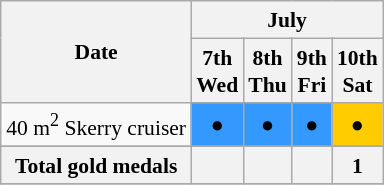<table class="wikitable" style="margin:0.5em auto; font-size:90%; line-height:1.25em;">
<tr>
<th rowspan=2>Date</th>
<th colspan=4>July</th>
</tr>
<tr>
<th>7th<br>Wed</th>
<th>8th<br>Thu</th>
<th>9th<br>Fri</th>
<th>10th<br>Sat</th>
</tr>
<tr align="center">
<td align="left">40 m<sup>2</sup> Skerry cruiser</td>
<td bgcolor=#3399ff><span>● </span></td>
<td bgcolor=#3399ff><span>● </span></td>
<td bgcolor=#3399ff><span>● </span></td>
<td bgcolor=#ffcc00><span>● </span></td>
</tr>
<tr align="center">
</tr>
<tr>
<th>Total gold medals</th>
<th></th>
<th></th>
<th></th>
<th>1</th>
</tr>
<tr>
</tr>
</table>
